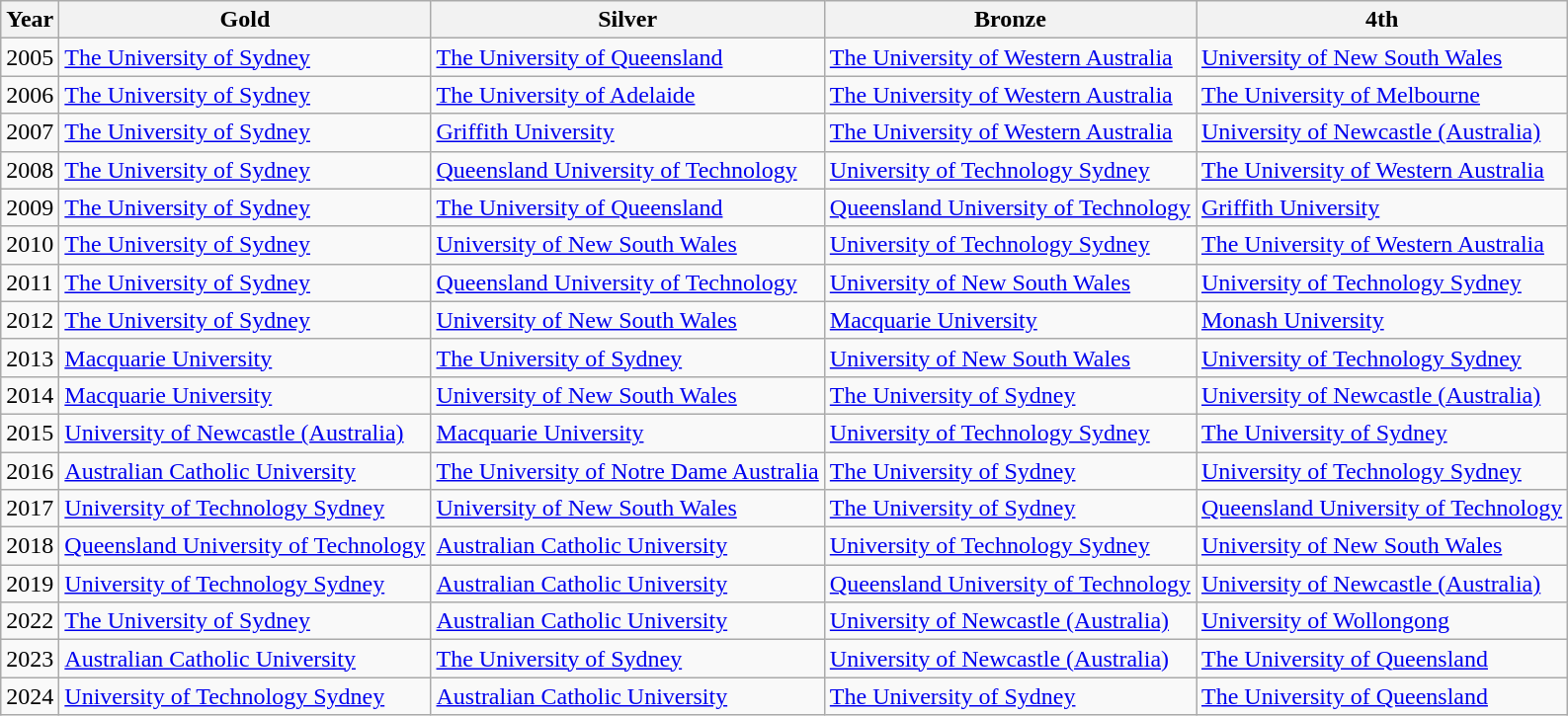<table class="wikitable">
<tr>
<th>Year</th>
<th>Gold</th>
<th>Silver</th>
<th>Bronze</th>
<th>4th</th>
</tr>
<tr>
<td>2005</td>
<td><a href='#'>The University of Sydney</a></td>
<td><a href='#'>The University of Queensland</a></td>
<td><a href='#'>The University of Western Australia</a></td>
<td><a href='#'>University of New South Wales</a></td>
</tr>
<tr>
<td>2006</td>
<td><a href='#'>The University of Sydney</a></td>
<td><a href='#'>The University of Adelaide</a></td>
<td><a href='#'>The University of Western Australia</a></td>
<td><a href='#'>The University of Melbourne</a></td>
</tr>
<tr>
<td>2007</td>
<td><a href='#'>The University of Sydney</a></td>
<td><a href='#'>Griffith University</a></td>
<td><a href='#'>The University of Western Australia</a></td>
<td><a href='#'>University of Newcastle (Australia)</a></td>
</tr>
<tr>
<td>2008</td>
<td><a href='#'>The University of Sydney</a></td>
<td><a href='#'>Queensland University of Technology</a></td>
<td><a href='#'>University of Technology Sydney</a></td>
<td><a href='#'>The University of Western Australia</a></td>
</tr>
<tr>
<td>2009</td>
<td><a href='#'>The University of Sydney</a></td>
<td><a href='#'>The University of Queensland</a></td>
<td><a href='#'>Queensland University of Technology</a></td>
<td><a href='#'>Griffith University</a></td>
</tr>
<tr>
<td>2010</td>
<td><a href='#'>The University of Sydney</a></td>
<td><a href='#'>University of New South Wales</a></td>
<td><a href='#'>University of Technology Sydney</a></td>
<td><a href='#'>The University of Western Australia</a></td>
</tr>
<tr>
<td>2011</td>
<td><a href='#'>The University of Sydney</a></td>
<td><a href='#'>Queensland University of Technology</a></td>
<td><a href='#'>University of New South Wales</a></td>
<td><a href='#'>University of Technology Sydney</a></td>
</tr>
<tr>
<td>2012</td>
<td><a href='#'>The University of Sydney</a></td>
<td><a href='#'>University of New South Wales</a></td>
<td><a href='#'>Macquarie University</a></td>
<td><a href='#'>Monash University</a></td>
</tr>
<tr>
<td>2013</td>
<td><a href='#'>Macquarie University</a></td>
<td><a href='#'>The University of Sydney</a></td>
<td><a href='#'>University of New South Wales</a></td>
<td><a href='#'>University of Technology Sydney</a></td>
</tr>
<tr>
<td>2014</td>
<td><a href='#'>Macquarie University</a></td>
<td><a href='#'>University of New South Wales</a></td>
<td><a href='#'>The University of Sydney</a></td>
<td><a href='#'>University of Newcastle (Australia)</a></td>
</tr>
<tr>
<td>2015</td>
<td><a href='#'>University of Newcastle (Australia)</a></td>
<td><a href='#'>Macquarie University</a></td>
<td><a href='#'>University of Technology Sydney</a></td>
<td><a href='#'>The University of Sydney</a></td>
</tr>
<tr>
<td>2016</td>
<td><a href='#'>Australian Catholic University</a></td>
<td><a href='#'>The University of Notre Dame Australia</a></td>
<td><a href='#'>The University of Sydney</a></td>
<td><a href='#'>University of Technology Sydney</a></td>
</tr>
<tr>
<td>2017</td>
<td><a href='#'>University of Technology Sydney</a></td>
<td><a href='#'>University of New South Wales</a></td>
<td><a href='#'>The University of Sydney</a></td>
<td><a href='#'>Queensland University of Technology</a></td>
</tr>
<tr>
<td>2018</td>
<td><a href='#'>Queensland University of Technology</a></td>
<td><a href='#'>Australian Catholic University</a></td>
<td><a href='#'>University of Technology Sydney</a></td>
<td><a href='#'>University of New South Wales</a></td>
</tr>
<tr>
<td>2019</td>
<td><a href='#'>University of Technology Sydney</a></td>
<td><a href='#'>Australian Catholic University</a></td>
<td><a href='#'>Queensland University of Technology</a></td>
<td><a href='#'>University of Newcastle (Australia)</a></td>
</tr>
<tr>
<td>2022</td>
<td><a href='#'>The University of Sydney</a></td>
<td><a href='#'>Australian Catholic University</a></td>
<td><a href='#'>University of Newcastle (Australia)</a></td>
<td><a href='#'>University of Wollongong</a></td>
</tr>
<tr>
<td>2023</td>
<td><a href='#'>Australian Catholic University</a></td>
<td><a href='#'>The University of Sydney</a></td>
<td><a href='#'>University of Newcastle (Australia)</a></td>
<td><a href='#'>The University of Queensland</a></td>
</tr>
<tr>
<td>2024</td>
<td><a href='#'>University of Technology Sydney</a></td>
<td><a href='#'>Australian Catholic University</a></td>
<td><a href='#'>The University of Sydney</a></td>
<td><a href='#'>The University of Queensland</a></td>
</tr>
</table>
